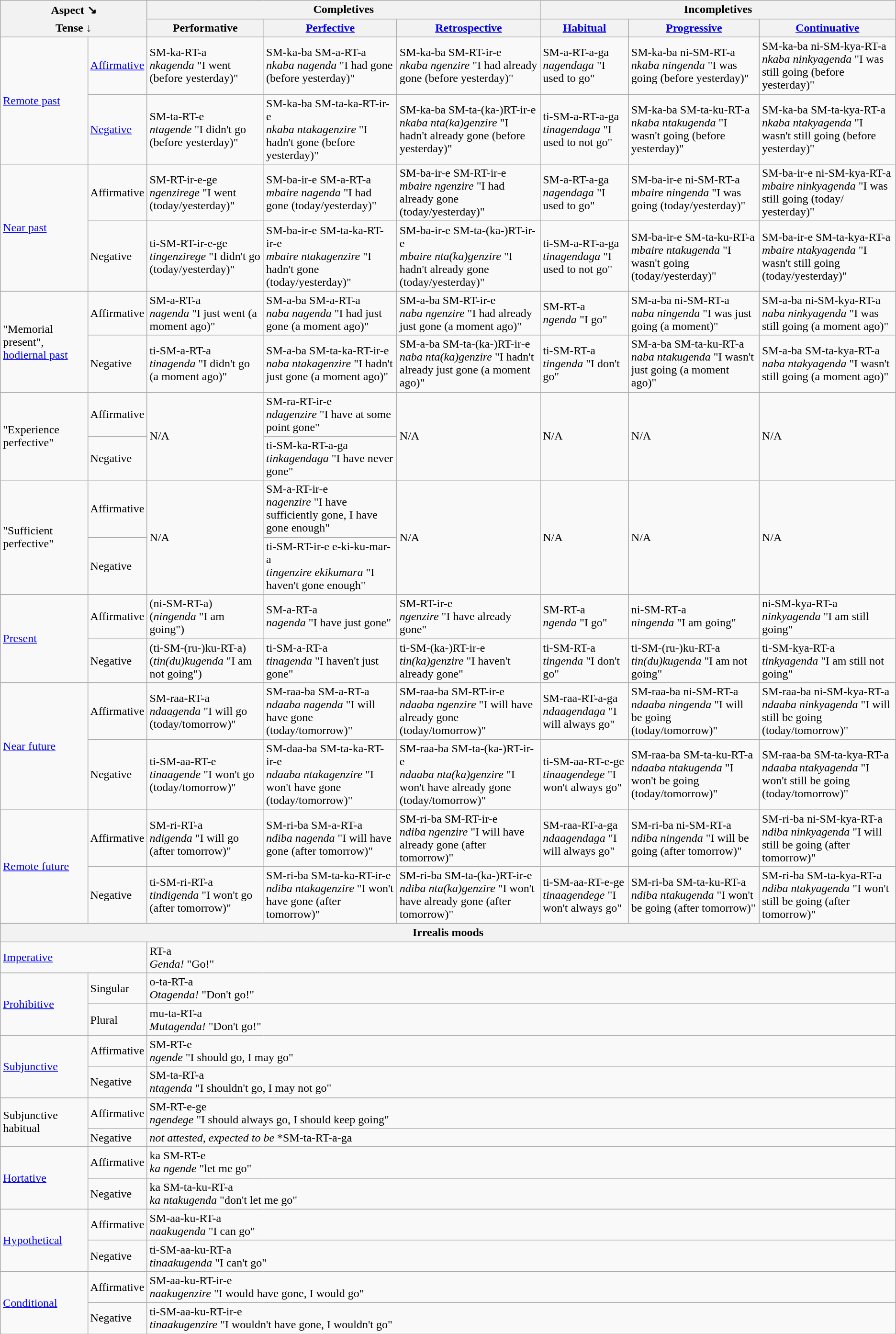<table class="wikitable">
<tr>
<th colspan="2" style="border-style: none none none none;">Aspect ↘</th>
<th colspan="3">Completives</th>
<th colspan="3">Incompletives</th>
</tr>
<tr>
<th colspan="2" style="border-style: none none none none;">Tense ↓</th>
<th>Performative</th>
<th><a href='#'>Perfective</a></th>
<th><a href='#'>Retrospective</a></th>
<th><a href='#'>Habitual</a></th>
<th><a href='#'>Progressive</a></th>
<th><a href='#'>Continuative</a></th>
</tr>
<tr>
<td rowspan="2"><a href='#'>Remote past</a></td>
<td><a href='#'>Affirmative</a></td>
<td>SM-ka-RT-a<br><em>nkagenda</em> 
"I went (before yesterday)"</td>
<td>SM-ka-ba SM-a-RT-a<br><em>nkaba nagenda</em>
"I had gone (before yesterday)"</td>
<td>SM-ka-ba SM-RT-ir-e<br><em>nkaba ngenzire</em>
"I had already gone (before yesterday)"</td>
<td>SM-a-RT-a-ga<br><em>nagendaga</em>
"I used to go"</td>
<td>SM-ka-ba ni-SM-RT-a<br><em>nkaba ningenda</em>
"I was going (before yesterday)"</td>
<td>SM-ka-ba ni-SM-kya-RT-a<br><em>nkaba ninkyagenda</em>
"I was still going (before yesterday)"</td>
</tr>
<tr>
<td><a href='#'>Negative</a></td>
<td>SM-ta-RT-e<br><em>ntagende</em>
"I didn't go (before yesterday)"</td>
<td>SM-ka-ba SM-ta-ka-RT-ir-e<br><em>nkaba ntakagenzire</em>
"I hadn't gone (before yesterday)"</td>
<td>SM-ka-ba SM-ta-(ka-)RT-ir-e<br><em>nkaba nta(ka)genzire</em>
"I hadn't already gone (before yesterday)"</td>
<td>ti-SM-a-RT-a-ga<br><em>tinagendaga</em>
"I used to not go"</td>
<td>SM-ka-ba SM-ta-ku-RT-a<br><em>nkaba ntakugenda</em> 
"I wasn't going (before yesterday)"</td>
<td>SM-ka-ba SM-ta-kya-RT-a<br><em>nkaba ntakyagenda</em>
"I wasn't still going (before yesterday)"</td>
</tr>
<tr>
<td rowspan="2"><a href='#'>Near past</a></td>
<td>Affirmative</td>
<td>SM-RT-ir-e-ge<br><em>ngenzirege</em>
"I went (today/yesterday)"</td>
<td>SM-ba-ir-e SM-a-RT-a<br><em>mbaire nagenda</em>
"I had gone (today/yesterday)"</td>
<td>SM-ba-ir-e SM-RT-ir-e<br><em>mbaire ngenzire</em>
"I had already gone (today/yesterday)"</td>
<td>SM-a-RT-a-ga<br><em>nagendaga</em>
"I used to go"</td>
<td>SM-ba-ir-e ni-SM-RT-a<br><em>mbaire ningenda</em>
"I was going (today/yesterday)"</td>
<td>SM-ba-ir-e ni-SM-kya-RT-a<br><em>mbaire ninkyagenda</em>
"I was still going (today/ yesterday)"</td>
</tr>
<tr>
<td>Negative</td>
<td>ti-SM-RT-ir-e-ge<br><em>tingenzirege</em>
"I didn't go (today/yesterday)"</td>
<td>SM-ba-ir-e SM-ta-ka-RT-ir-e<br><em>mbaire ntakagenzire</em>
"I hadn't gone (today/yesterday)"</td>
<td>SM-ba-ir-e SM-ta-(ka-)RT-ir-e<br><em>mbaire nta(ka)genzire</em>
"I hadn't already gone (today/yesterday)"</td>
<td>ti-SM-a-RT-a-ga<br><em>tinagendaga</em>
"I used to not go"</td>
<td>SM-ba-ir-e SM-ta-ku-RT-a<br><em>mbaire ntakugenda</em>
"I wasn't going (today/yesterday)"</td>
<td>SM-ba-ir-e SM-ta-kya-RT-a<br><em>mbaire ntakyagenda</em>
"I wasn't still going (today/yesterday)"</td>
</tr>
<tr>
<td rowspan="2">"Memorial present", <a href='#'>hodiernal past</a></td>
<td>Affirmative</td>
<td>SM-a-RT-a<br><em>nagenda</em>
"I just went (a moment ago)"</td>
<td>SM-a-ba SM-a-RT-a<br><em>naba nagenda</em>
"I had just gone (a moment ago)"</td>
<td>SM-a-ba SM-RT-ir-e<br><em>naba ngenzire</em>
"I had already just gone (a moment ago)"</td>
<td>SM-RT-a<br><em>ngenda</em>
"I go"</td>
<td>SM-a-ba ni-SM-RT-a<br><em>naba ningenda</em>
"I was just going (a moment)"</td>
<td>SM-a-ba ni-SM-kya-RT-a<br><em>naba ninkyagenda</em>
"I was still going (a moment ago)"</td>
</tr>
<tr>
<td>Negative</td>
<td>ti-SM-a-RT-a<br><em>tinagenda</em>
"I didn't go (a moment ago)"</td>
<td>SM-a-ba SM-ta-ka-RT-ir-e<br><em>naba ntakagenzire</em>
"I hadn't just gone (a moment ago)"</td>
<td>SM-a-ba SM-ta-(ka-)RT-ir-e<br><em>naba nta(ka)genzire</em>
"I hadn't already just gone (a moment ago)"</td>
<td>ti-SM-RT-a<br><em>tingenda</em>
"I don't go"</td>
<td>SM-a-ba SM-ta-ku-RT-a<br><em>naba ntakugenda</em>
"I wasn't just going (a moment ago)"</td>
<td>SM-a-ba SM-ta-kya-RT-a<br><em>naba ntakyagenda</em>
"I wasn't still going (a moment ago)"</td>
</tr>
<tr>
<td rowspan="2">"Experience perfective"</td>
<td>Affirmative</td>
<td rowspan="2">N/A</td>
<td>SM-ra-RT-ir-e<br><em>ndagenzire</em>
"I have at some point gone"</td>
<td rowspan="2">N/A</td>
<td rowspan="2">N/A</td>
<td rowspan="2">N/A</td>
<td rowspan="2">N/A</td>
</tr>
<tr>
<td>Negative</td>
<td>ti-SM-ka-RT-a-ga<br><em>tinkagendaga</em>
"I have never gone"</td>
</tr>
<tr>
<td rowspan="2">"Sufficient perfective"</td>
<td>Affirmative</td>
<td rowspan="2">N/A</td>
<td>SM-a-RT-ir-e<br><em>nagenzire</em>
"I have sufficiently gone, I have gone enough"</td>
<td rowspan="2">N/A</td>
<td rowspan="2">N/A</td>
<td rowspan="2">N/A</td>
<td rowspan="2">N/A</td>
</tr>
<tr>
<td>Negative</td>
<td>ti-SM-RT-ir-e e-ki-ku-mar-a<br><em>tingenzire ekikumara</em>
"I haven't gone enough"</td>
</tr>
<tr>
<td rowspan="2"><a href='#'>Present</a></td>
<td>Affirmative</td>
<td>(ni-SM-RT-a)<br>(<em>ningenda</em>
"I am going")</td>
<td>SM-a-RT-a<br><em>nagenda</em>
"I have just gone"</td>
<td>SM-RT-ir-e<br><em>ngenzire</em>
"I have already gone"</td>
<td>SM-RT-a<br><em>ngenda</em>
"I go"</td>
<td>ni-SM-RT-a<br><em>ningenda</em>
"I am going"</td>
<td>ni-SM-kya-RT-a<br><em>ninkyagenda</em>
"I am still going"</td>
</tr>
<tr>
<td>Negative</td>
<td>(ti-SM-(ru-)ku-RT-a)<br>(<em>tin(du)kugenda</em>
"I am not going")</td>
<td>ti-SM-a-RT-a<br><em>tinagenda</em>
"I haven't just gone"</td>
<td>ti-SM-(ka-)RT-ir-e<br><em>tin(ka)genzire</em>
"I haven't already gone"</td>
<td>ti-SM-RT-a<br><em>tingenda</em>
"I don't go"</td>
<td>ti-SM-(ru-)ku-RT-a<br><em>tin(du)kugenda</em>
"I am not going"</td>
<td>ti-SM-kya-RT-a<br><em>tinkyagenda</em>
"I am still not going"</td>
</tr>
<tr>
<td rowspan="2"><a href='#'>Near future</a></td>
<td>Affirmative</td>
<td>SM-raa-RT-a<br><em>ndaagenda</em>
"I will go (today/tomorrow)"</td>
<td>SM-raa-ba SM-a-RT-a<br><em>ndaaba nagenda</em>
"I will have gone (today/tomorrow)"</td>
<td>SM-raa-ba SM-RT-ir-e<br><em>ndaaba ngenzire</em>
"I will have already gone (today/tomorrow)"</td>
<td>SM-raa-RT-a-ga<br><em>ndaagendaga</em>
"I will always go"</td>
<td>SM-raa-ba ni-SM-RT-a<br><em>ndaaba ningenda</em>
"I will be going (today/tomorrow)"</td>
<td>SM-raa-ba ni-SM-kya-RT-a<br><em>ndaaba ninkyagenda</em>
"I will still be going (today/tomorrow)"</td>
</tr>
<tr>
<td>Negative</td>
<td>ti-SM-aa-RT-e<br><em>tinaagende</em>
"I won't go (today/tomorrow)"</td>
<td>SM-daa-ba SM-ta-ka-RT-ir-e<br><em>ndaaba ntakagenzire</em>
"I won't have gone (today/tomorrow)"</td>
<td>SM-raa-ba SM-ta-(ka-)RT-ir-e<br><em>ndaaba nta(ka)genzire</em>
"I won't have already gone (today/tomorrow)"</td>
<td>ti-SM-aa-RT-e-ge<br><em>tinaagendege</em>
"I won't always go"</td>
<td>SM-raa-ba SM-ta-ku-RT-a<br><em>ndaaba ntakugenda</em>
"I won't be going (today/tomorrow)"</td>
<td>SM-raa-ba SM-ta-kya-RT-a<br><em>ndaaba ntakyagenda</em>
"I won't still be going (today/tomorrow)"</td>
</tr>
<tr>
<td rowspan="2"><a href='#'>Remote future</a></td>
<td>Affirmative</td>
<td>SM-ri-RT-a<br><em>ndigenda</em>
"I will go (after tomorrow)"</td>
<td>SM-ri-ba SM-a-RT-a<br><em>ndiba nagenda</em>
"I will have gone (after tomorrow)"</td>
<td>SM-ri-ba SM-RT-ir-e<br><em>ndiba ngenzire</em>
"I will have already gone (after tomorrow)"</td>
<td>SM-raa-RT-a-ga<br><em>ndaagendaga</em>
"I will always go"</td>
<td>SM-ri-ba ni-SM-RT-a<br><em>ndiba ningenda</em>
"I will be going (after tomorrow)"</td>
<td>SM-ri-ba ni-SM-kya-RT-a<br><em>ndiba ninkyagenda</em>
"I will still be going (after tomorrow)"</td>
</tr>
<tr>
<td>Negative</td>
<td>ti-SM-ri-RT-a<br><em>tindigenda</em>
"I won't go (after tomorrow)"</td>
<td>SM-ri-ba SM-ta-ka-RT-ir-e<br><em>ndiba ntakagenzire</em>
"I won't have gone (after tomorrow)"</td>
<td>SM-ri-ba SM-ta-(ka-)RT-ir-e<br><em>ndiba nta(ka)genzire</em>
"I won't have already gone (after tomorrow)"</td>
<td>ti-SM-aa-RT-e-ge<br><em>tinaagendege</em>
"I won't always go"</td>
<td>SM-ri-ba SM-ta-ku-RT-a<br><em>ndiba ntakugenda</em>
"I won't be going (after tomorrow)"</td>
<td>SM-ri-ba SM-ta-kya-RT-a<br><em>ndiba ntakyagenda</em>
"I won't still be going (after tomorrow)"</td>
</tr>
<tr>
<th colspan="8">Irrealis moods</th>
</tr>
<tr>
<td colspan="2"><a href='#'>Imperative</a></td>
<td colspan="6">RT-a<br><em>Genda!</em>
"Go!"</td>
</tr>
<tr>
<td rowspan="2"><a href='#'>Prohibitive</a></td>
<td>Singular</td>
<td colspan="6">o-ta-RT-a<br><em>Otagenda!</em>
"Don't go!"</td>
</tr>
<tr>
<td>Plural</td>
<td colspan="6">mu-ta-RT-a<br><em>Mutagenda!</em>
"Don't go!"</td>
</tr>
<tr>
<td rowspan="2"><a href='#'>Subjunctive</a></td>
<td>Affirmative</td>
<td colspan="6">SM-RT-e<br><em>ngende</em>
"I should go, I may go"</td>
</tr>
<tr>
<td>Negative</td>
<td colspan="6">SM-ta-RT-a<br><em>ntagenda</em>
"I shouldn't go, I may not go"</td>
</tr>
<tr>
<td rowspan="2">Subjunctive habitual</td>
<td>Affirmative</td>
<td colspan="6">SM-RT-e-ge<br><em>ngendege</em>
"I should always go, I should keep going"</td>
</tr>
<tr>
<td>Negative</td>
<td colspan="6"><em>not attested, expected to be</em> *SM-ta-RT-a-ga</td>
</tr>
<tr>
<td rowspan="2"><a href='#'>Hortative</a></td>
<td>Affirmative</td>
<td colspan="6">ka SM-RT-e<br><em>ka ngende</em>
"let me go"</td>
</tr>
<tr>
<td>Negative</td>
<td colspan="6">ka SM-ta-ku-RT-a<br><em>ka ntakugenda</em>
"don't let me go"</td>
</tr>
<tr>
<td rowspan="2"><a href='#'>Hypothetical</a></td>
<td>Affirmative</td>
<td colspan="6">SM-aa-ku-RT-a<br><em>naakugenda</em>
"I can go"</td>
</tr>
<tr>
<td>Negative</td>
<td colspan="6">ti-SM-aa-ku-RT-a<br><em>tinaakugenda</em>
"I can't go"</td>
</tr>
<tr>
<td rowspan="2"><a href='#'>Conditional</a></td>
<td>Affirmative</td>
<td colspan="6">SM-aa-ku-RT-ir-e<br><em>naakugenzire</em>
"I would have gone, I would go"</td>
</tr>
<tr>
<td>Negative</td>
<td colspan="6">ti-SM-aa-ku-RT-ir-e<br><em>tinaakugenzire</em>
"I wouldn't have gone, I wouldn't go"</td>
</tr>
</table>
